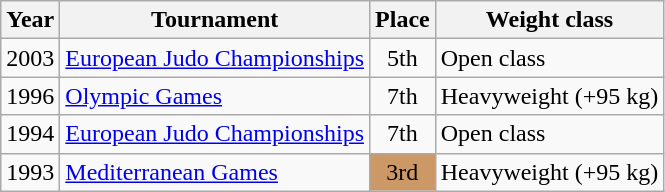<table class=wikitable>
<tr>
<th>Year</th>
<th>Tournament</th>
<th>Place</th>
<th>Weight class</th>
</tr>
<tr>
<td>2003</td>
<td><a href='#'>European Judo Championships</a></td>
<td align="center">5th</td>
<td>Open class</td>
</tr>
<tr>
<td>1996</td>
<td><a href='#'>Olympic Games</a></td>
<td align="center">7th</td>
<td>Heavyweight (+95 kg)</td>
</tr>
<tr>
<td>1994</td>
<td><a href='#'>European Judo Championships</a></td>
<td align="center">7th</td>
<td>Open class</td>
</tr>
<tr>
<td>1993</td>
<td><a href='#'>Mediterranean Games</a></td>
<td bgcolor="cc9966" align="center">3rd</td>
<td>Heavyweight (+95 kg)</td>
</tr>
</table>
